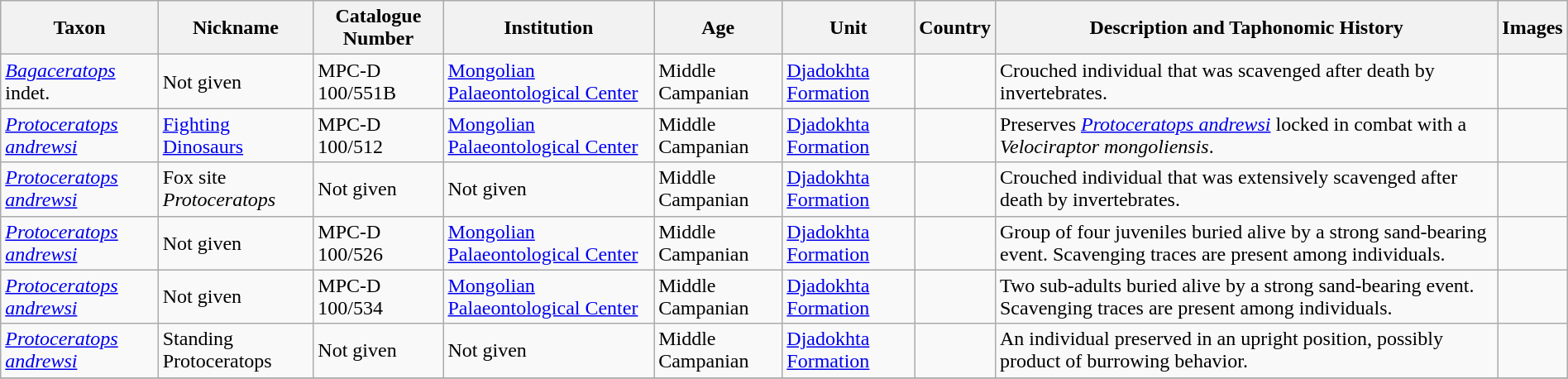<table class="wikitable sortable" align="center" width="100%">
<tr>
<th>Taxon</th>
<th>Nickname</th>
<th>Catalogue Number</th>
<th>Institution</th>
<th>Age</th>
<th>Unit</th>
<th>Country</th>
<th>Description and Taphonomic History</th>
<th>Images</th>
</tr>
<tr>
<td><em><a href='#'>Bagaceratops</a></em> indet.</td>
<td>Not given</td>
<td>MPC-D 100/551B</td>
<td><a href='#'>Mongolian Palaeontological Center</a></td>
<td>Middle Campanian</td>
<td><a href='#'>Djadokhta Formation</a></td>
<td></td>
<td>Crouched individual that was scavenged after death by invertebrates.</td>
<td></td>
</tr>
<tr>
<td><em><a href='#'>Protoceratops andrewsi</a></em></td>
<td><a href='#'>Fighting Dinosaurs</a></td>
<td>MPC-D 100/512</td>
<td><a href='#'>Mongolian Palaeontological Center</a></td>
<td>Middle Campanian</td>
<td><a href='#'>Djadokhta Formation</a></td>
<td></td>
<td>Preserves <em><a href='#'>Protoceratops andrewsi</a></em> locked in combat with a <em>Velociraptor mongoliensis</em>.</td>
<td></td>
</tr>
<tr>
<td><em><a href='#'>Protoceratops andrewsi</a></em></td>
<td>Fox site <em>Protoceratops</em></td>
<td>Not given</td>
<td>Not given</td>
<td>Middle Campanian</td>
<td><a href='#'>Djadokhta Formation</a></td>
<td></td>
<td>Crouched individual that was extensively scavenged after death by invertebrates.</td>
<td></td>
</tr>
<tr>
<td><em><a href='#'>Protoceratops andrewsi</a></em></td>
<td>Not given</td>
<td>MPC-D 100/526</td>
<td><a href='#'>Mongolian Palaeontological Center</a></td>
<td>Middle Campanian</td>
<td><a href='#'>Djadokhta Formation</a></td>
<td></td>
<td>Group of four juveniles buried alive by a strong sand-bearing event. Scavenging traces are present among individuals.</td>
<td></td>
</tr>
<tr>
<td><em><a href='#'>Protoceratops andrewsi</a></em></td>
<td>Not given</td>
<td>MPC-D 100/534</td>
<td><a href='#'>Mongolian Palaeontological Center</a></td>
<td>Middle Campanian</td>
<td><a href='#'>Djadokhta Formation</a></td>
<td></td>
<td>Two sub-adults buried alive by a strong sand-bearing event. Scavenging traces are present among individuals.</td>
<td></td>
</tr>
<tr>
<td><em><a href='#'>Protoceratops andrewsi</a></em></td>
<td>Standing Protoceratops</td>
<td>Not given</td>
<td>Not given</td>
<td>Middle Campanian</td>
<td><a href='#'>Djadokhta Formation</a></td>
<td></td>
<td>An individual preserved in an upright position, possibly product of burrowing behavior.</td>
<td></td>
</tr>
<tr>
</tr>
</table>
